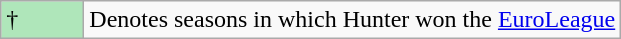<table class="wikitable">
<tr>
<td style="background:#AFE6BA; width:3em;">†</td>
<td>Denotes seasons in which Hunter won the <a href='#'>EuroLeague</a></td>
</tr>
</table>
